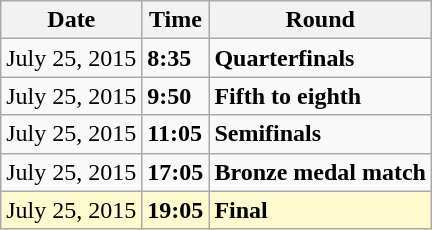<table class="wikitable">
<tr>
<th>Date</th>
<th>Time</th>
<th>Round</th>
</tr>
<tr>
<td>July 25, 2015</td>
<td><strong>8:35</strong></td>
<td><strong>Quarterfinals</strong></td>
</tr>
<tr>
<td>July 25, 2015</td>
<td><strong>9:50</strong></td>
<td><strong>Fifth to eighth</strong></td>
</tr>
<tr>
<td>July 25, 2015</td>
<td><strong>11:05</strong></td>
<td><strong>Semifinals</strong></td>
</tr>
<tr>
<td>July 25, 2015</td>
<td><strong>17:05</strong></td>
<td><strong>Bronze medal match</strong></td>
</tr>
<tr style=background:lemonchiffon>
<td>July 25, 2015</td>
<td><strong>19:05</strong></td>
<td><strong>Final</strong></td>
</tr>
</table>
